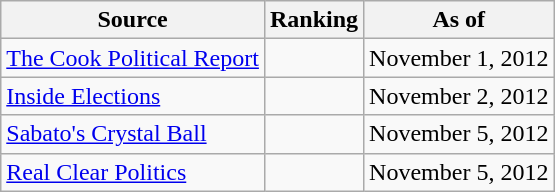<table class="wikitable" style="text-align:center">
<tr>
<th>Source</th>
<th>Ranking</th>
<th>As of</th>
</tr>
<tr>
<td align=left><a href='#'>The Cook Political Report</a></td>
<td></td>
<td>November 1, 2012</td>
</tr>
<tr>
<td align=left><a href='#'>Inside Elections</a></td>
<td></td>
<td>November 2, 2012</td>
</tr>
<tr>
<td align=left><a href='#'>Sabato's Crystal Ball</a></td>
<td></td>
<td>November 5, 2012</td>
</tr>
<tr>
<td align=left><a href='#'>Real Clear Politics</a></td>
<td></td>
<td>November 5, 2012</td>
</tr>
</table>
